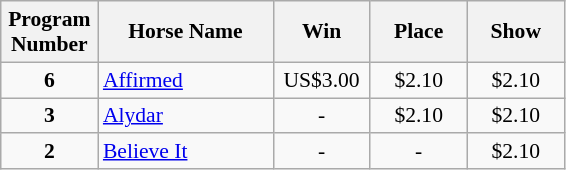<table class="wikitable sortable" style="font-size:90%">
<tr>
<th width="58px">Program <br> Number</th>
<th width="110px">Horse Name <br></th>
<th width="58px">Win <br></th>
<th width="58px">Place <br></th>
<th width="58px">Show <br></th>
</tr>
<tr>
<td align=center><strong>6</strong></td>
<td><a href='#'>Affirmed</a></td>
<td align=center>US$3.00</td>
<td align=center>$2.10</td>
<td align=center>$2.10</td>
</tr>
<tr>
<td align=center><strong>3</strong></td>
<td><a href='#'>Alydar</a></td>
<td align=center>-</td>
<td align=center>$2.10</td>
<td align=center>$2.10</td>
</tr>
<tr>
<td align=center><strong>2</strong></td>
<td><a href='#'>Believe It</a></td>
<td align=center>-</td>
<td align=center>-</td>
<td align=center>$2.10</td>
</tr>
</table>
